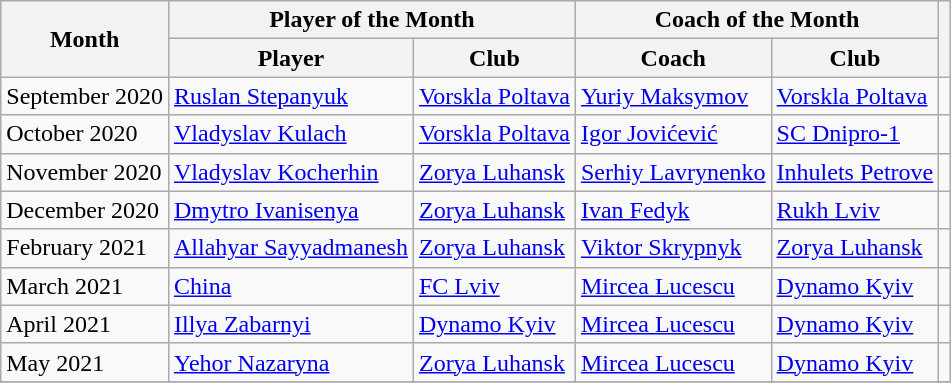<table class="wikitable">
<tr>
<th rowspan="2">Month</th>
<th colspan="2">Player of the Month</th>
<th colspan="2">Coach of the Month</th>
<th rowspan="2"></th>
</tr>
<tr>
<th>Player</th>
<th>Club</th>
<th>Coach</th>
<th>Club</th>
</tr>
<tr>
<td>September 2020</td>
<td> <a href='#'>Ruslan Stepanyuk</a></td>
<td><a href='#'>Vorskla Poltava</a></td>
<td> <a href='#'>Yuriy Maksymov</a></td>
<td><a href='#'>Vorskla Poltava</a></td>
<td align=center></td>
</tr>
<tr>
<td>October 2020</td>
<td> <a href='#'>Vladyslav Kulach</a></td>
<td><a href='#'>Vorskla Poltava</a></td>
<td> <a href='#'>Igor Jovićević</a></td>
<td><a href='#'>SC Dnipro-1</a></td>
<td align=center></td>
</tr>
<tr>
<td>November 2020</td>
<td> <a href='#'>Vladyslav Kocherhin</a></td>
<td><a href='#'>Zorya Luhansk</a></td>
<td> <a href='#'>Serhiy Lavrynenko</a></td>
<td><a href='#'>Inhulets Petrove</a></td>
<td align=center></td>
</tr>
<tr>
<td>December 2020</td>
<td> <a href='#'>Dmytro Ivanisenya</a></td>
<td><a href='#'>Zorya Luhansk</a></td>
<td> <a href='#'>Ivan Fedyk</a></td>
<td><a href='#'>Rukh Lviv</a></td>
<td align=center></td>
</tr>
<tr>
<td>February 2021</td>
<td> <a href='#'>Allahyar Sayyadmanesh</a></td>
<td><a href='#'>Zorya Luhansk</a></td>
<td> <a href='#'>Viktor Skrypnyk</a></td>
<td><a href='#'>Zorya Luhansk</a></td>
<td align=center></td>
</tr>
<tr>
<td>March 2021</td>
<td> <a href='#'>China</a></td>
<td><a href='#'>FC Lviv</a></td>
<td> <a href='#'>Mircea Lucescu</a></td>
<td><a href='#'>Dynamo Kyiv</a></td>
<td align=center></td>
</tr>
<tr>
<td>April 2021</td>
<td> <a href='#'>Illya Zabarnyi</a></td>
<td><a href='#'>Dynamo Kyiv</a></td>
<td> <a href='#'>Mircea Lucescu</a></td>
<td><a href='#'>Dynamo Kyiv</a></td>
<td align=center></td>
</tr>
<tr>
<td>May 2021</td>
<td> <a href='#'>Yehor Nazaryna</a></td>
<td><a href='#'>Zorya Luhansk</a></td>
<td> <a href='#'>Mircea Lucescu</a></td>
<td><a href='#'>Dynamo Kyiv</a></td>
<td align=center></td>
</tr>
<tr>
</tr>
</table>
